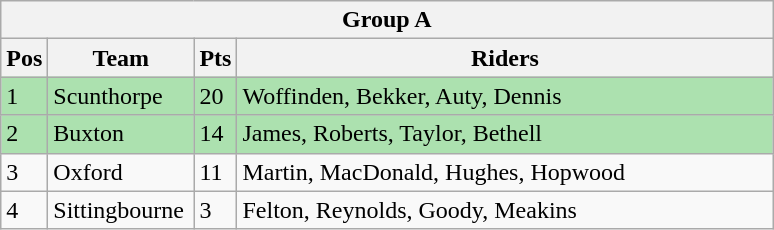<table class="wikitable">
<tr>
<th colspan="4">Group A</th>
</tr>
<tr>
<th width=20>Pos</th>
<th width=90>Team</th>
<th width=20>Pts</th>
<th width=350>Riders</th>
</tr>
<tr style="background:#ACE1AF;">
<td>1</td>
<td align=left>Scunthorpe</td>
<td>20</td>
<td>Woffinden, Bekker, Auty, Dennis</td>
</tr>
<tr style="background:#ACE1AF;">
<td>2</td>
<td align=left>Buxton</td>
<td>14</td>
<td>James, Roberts, Taylor, Bethell</td>
</tr>
<tr>
<td>3</td>
<td align=left>Oxford</td>
<td>11</td>
<td>Martin, MacDonald, Hughes, Hopwood</td>
</tr>
<tr>
<td>4</td>
<td align=left>Sittingbourne</td>
<td>3</td>
<td>Felton, Reynolds, Goody, Meakins</td>
</tr>
</table>
